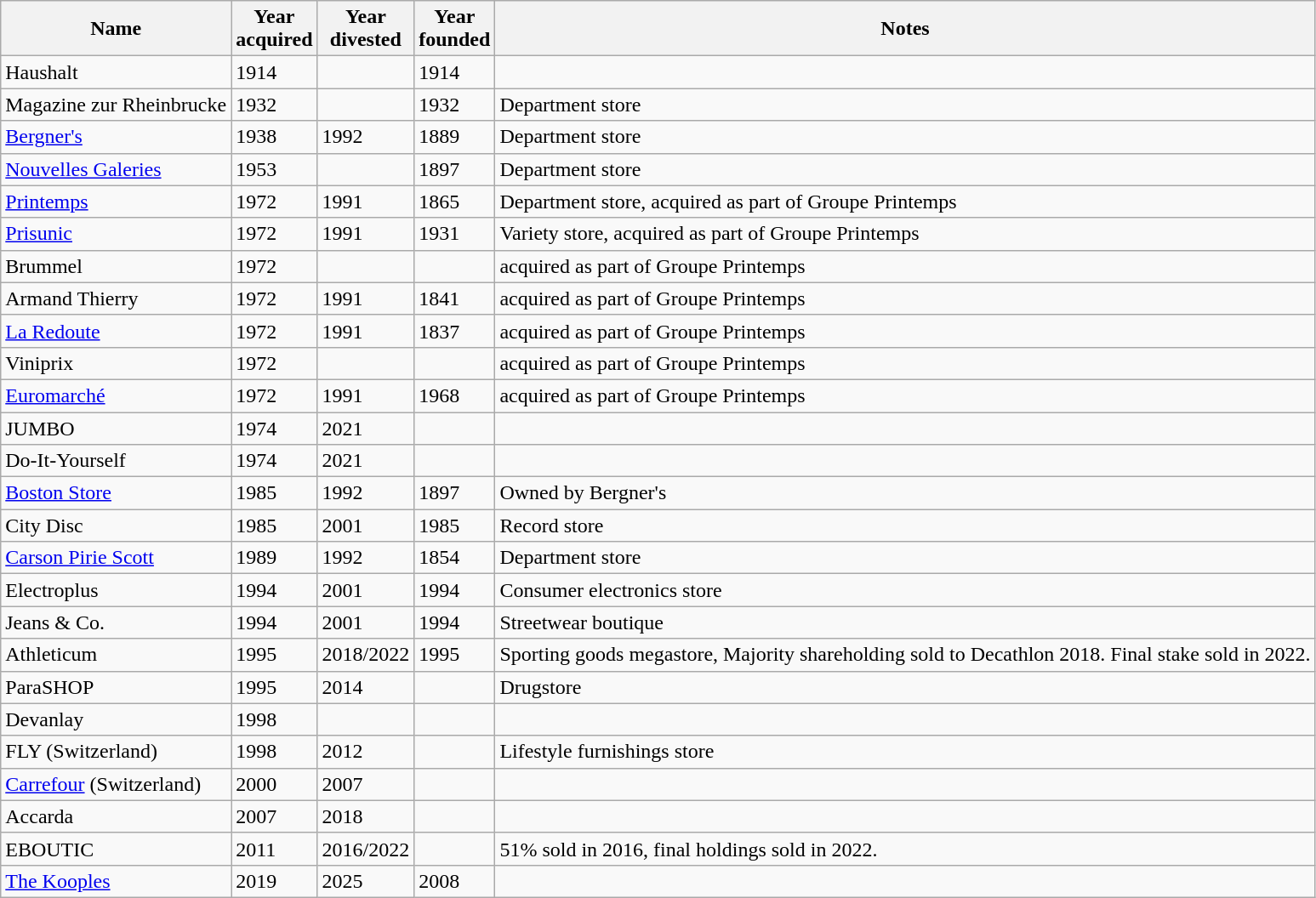<table class="wikitable sortable">
<tr>
<th>Name</th>
<th>Year<br>acquired</th>
<th>Year<br>divested</th>
<th>Year<br>founded</th>
<th class="unsortable">Notes</th>
</tr>
<tr>
<td>Haushalt</td>
<td>1914</td>
<td></td>
<td>1914</td>
<td></td>
</tr>
<tr>
<td>Magazine zur Rheinbrucke</td>
<td>1932</td>
<td></td>
<td>1932</td>
<td>Department store</td>
</tr>
<tr>
<td><a href='#'>Bergner's</a></td>
<td>1938</td>
<td>1992</td>
<td>1889</td>
<td>Department store</td>
</tr>
<tr>
<td><a href='#'>Nouvelles Galeries</a></td>
<td>1953</td>
<td></td>
<td>1897</td>
<td>Department store</td>
</tr>
<tr>
<td><a href='#'>Printemps</a></td>
<td>1972</td>
<td>1991</td>
<td>1865</td>
<td>Department store, acquired as part of Groupe Printemps</td>
</tr>
<tr>
<td><a href='#'>Prisunic</a></td>
<td>1972</td>
<td>1991</td>
<td>1931</td>
<td>Variety store, acquired as part of Groupe Printemps</td>
</tr>
<tr>
<td>Brummel</td>
<td>1972</td>
<td></td>
<td></td>
<td>acquired as part of Groupe Printemps</td>
</tr>
<tr>
<td>Armand Thierry</td>
<td>1972</td>
<td>1991</td>
<td>1841</td>
<td>acquired as part of Groupe Printemps</td>
</tr>
<tr>
<td><a href='#'>La Redoute</a></td>
<td>1972</td>
<td>1991</td>
<td>1837</td>
<td>acquired as part of Groupe Printemps</td>
</tr>
<tr>
<td>Viniprix</td>
<td>1972</td>
<td></td>
<td></td>
<td>acquired as part of Groupe Printemps</td>
</tr>
<tr>
<td><a href='#'>Euromarché</a></td>
<td>1972</td>
<td>1991</td>
<td>1968</td>
<td>acquired as part of Groupe Printemps</td>
</tr>
<tr>
<td>JUMBO</td>
<td>1974</td>
<td>2021</td>
<td></td>
<td></td>
</tr>
<tr>
<td>Do-It-Yourself</td>
<td>1974</td>
<td>2021</td>
<td></td>
<td></td>
</tr>
<tr>
<td><a href='#'>Boston Store</a></td>
<td>1985</td>
<td>1992</td>
<td>1897</td>
<td>Owned by Bergner's</td>
</tr>
<tr>
<td>City Disc</td>
<td>1985</td>
<td>2001</td>
<td>1985</td>
<td>Record store</td>
</tr>
<tr>
<td><a href='#'>Carson Pirie Scott</a></td>
<td>1989</td>
<td>1992</td>
<td>1854</td>
<td>Department store</td>
</tr>
<tr>
<td>Electroplus</td>
<td>1994</td>
<td>2001</td>
<td>1994</td>
<td>Consumer electronics store</td>
</tr>
<tr>
<td>Jeans & Co.</td>
<td>1994</td>
<td>2001</td>
<td>1994</td>
<td>Streetwear boutique</td>
</tr>
<tr>
<td>Athleticum</td>
<td>1995</td>
<td>2018/2022</td>
<td>1995</td>
<td>Sporting goods megastore, Majority shareholding sold to Decathlon 2018. Final stake sold in 2022.</td>
</tr>
<tr>
<td>ParaSHOP</td>
<td>1995</td>
<td>2014</td>
<td></td>
<td>Drugstore</td>
</tr>
<tr>
<td>Devanlay</td>
<td>1998</td>
<td></td>
<td></td>
<td></td>
</tr>
<tr>
<td>FLY (Switzerland)</td>
<td>1998</td>
<td>2012</td>
<td></td>
<td>Lifestyle furnishings store</td>
</tr>
<tr>
<td><a href='#'>Carrefour</a> (Switzerland)</td>
<td>2000</td>
<td>2007</td>
<td></td>
<td></td>
</tr>
<tr>
<td>Accarda</td>
<td>2007</td>
<td>2018</td>
<td></td>
<td></td>
</tr>
<tr>
<td>EBOUTIC</td>
<td>2011</td>
<td>2016/2022</td>
<td></td>
<td>51% sold in 2016, final holdings sold in 2022.</td>
</tr>
<tr>
<td><a href='#'>The Kooples</a></td>
<td>2019</td>
<td>2025</td>
<td>2008</td>
<td></td>
</tr>
</table>
